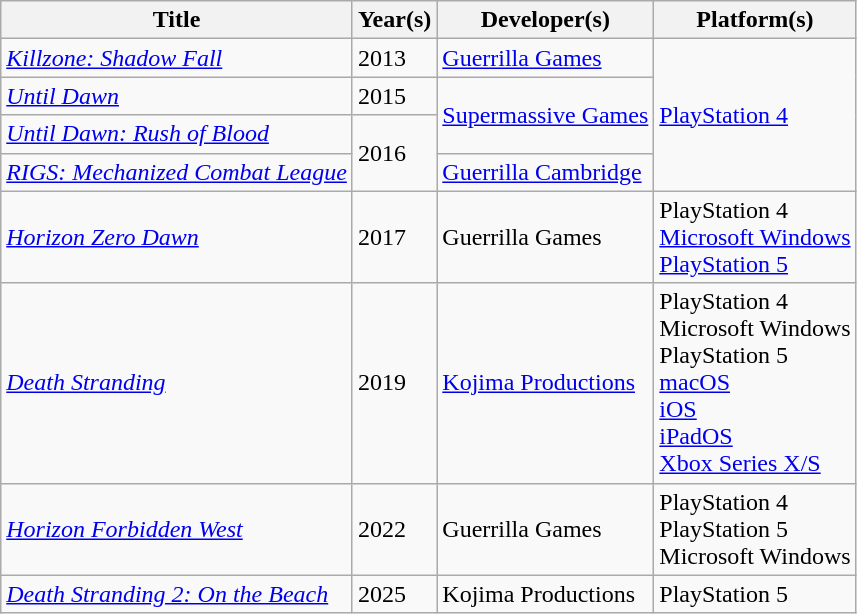<table class="wikitable sortable">
<tr>
<th>Title</th>
<th>Year(s)</th>
<th>Developer(s)</th>
<th>Platform(s)</th>
</tr>
<tr>
<td><em><a href='#'>Killzone: Shadow Fall</a></em></td>
<td>2013</td>
<td><a href='#'>Guerrilla Games</a></td>
<td rowspan="4"><a href='#'>PlayStation 4</a></td>
</tr>
<tr>
<td><em><a href='#'>Until Dawn</a></em></td>
<td>2015</td>
<td rowspan="2"><a href='#'>Supermassive Games</a></td>
</tr>
<tr>
<td><em><a href='#'>Until Dawn: Rush of Blood</a></em></td>
<td rowspan="2">2016</td>
</tr>
<tr>
<td><em><a href='#'>RIGS: Mechanized Combat League</a></em></td>
<td><a href='#'>Guerrilla Cambridge</a></td>
</tr>
<tr>
<td><em><a href='#'>Horizon Zero Dawn</a></em></td>
<td>2017</td>
<td>Guerrilla Games</td>
<td rowspan="1">PlayStation 4<br><a href='#'>Microsoft Windows</a><br><a href='#'>PlayStation 5</a></td>
</tr>
<tr>
<td><em><a href='#'>Death Stranding</a></em></td>
<td>2019</td>
<td><a href='#'>Kojima Productions</a></td>
<td rowspan="1">PlayStation 4<br>Microsoft Windows<br>PlayStation 5<br><a href='#'>macOS</a><br><a href='#'>iOS</a><br><a href='#'>iPadOS</a><br><a href='#'>Xbox Series X/S</a></td>
</tr>
<tr>
<td><em><a href='#'>Horizon Forbidden West</a></em></td>
<td>2022</td>
<td>Guerrilla Games</td>
<td rowspan="1">PlayStation 4<br>PlayStation 5<br>Microsoft Windows</td>
</tr>
<tr>
<td><em><a href='#'>Death Stranding 2: On the Beach</a></em></td>
<td>2025</td>
<td>Kojima Productions</td>
<td>PlayStation 5</td>
</tr>
</table>
